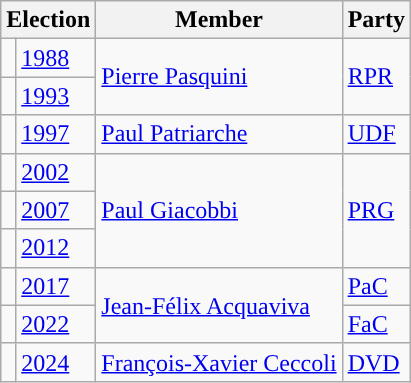<table class="wikitable">
<tr>
<th colspan="2">Election</th>
<th>Member</th>
<th>Party</th>
</tr>
<tr>
<td style="color:inherit;background-color: "></td>
<td><a href='#'>1988</a></td>
<td rowspan=2><a href='#'>Pierre Pasquini</a></td>
<td rowspan=2><a href='#'>RPR</a></td>
</tr>
<tr>
<td style="color:inherit;background-color: "></td>
<td><a href='#'>1993</a></td>
</tr>
<tr>
<td style="color:inherit;background-color: "></td>
<td><a href='#'>1997</a></td>
<td><a href='#'>Paul Patriarche</a></td>
<td><a href='#'>UDF</a></td>
</tr>
<tr>
<td style="color:inherit;background-color: "></td>
<td><a href='#'>2002</a></td>
<td rowspan=3><a href='#'>Paul Giacobbi</a></td>
<td rowspan=3><a href='#'>PRG</a></td>
</tr>
<tr>
<td style="color:inherit;background-color: "></td>
<td><a href='#'>2007</a></td>
</tr>
<tr>
<td style="color:inherit;background-color: "></td>
<td><a href='#'>2012</a></td>
</tr>
<tr>
<td style="color:inherit;background-color: "></td>
<td><a href='#'>2017</a></td>
<td rowspan="2"><a href='#'>Jean-Félix Acquaviva</a></td>
<td><a href='#'>PaC</a></td>
</tr>
<tr>
<td style="color:inherit;background-color: "></td>
<td><a href='#'>2022</a></td>
<td><a href='#'>FaC</a></td>
</tr>
<tr>
<td style="color:inherit;background-color: "></td>
<td><a href='#'>2024</a></td>
<td><a href='#'>François-Xavier Ceccoli</a></td>
<td><a href='#'>DVD</a></td>
</tr>
</table>
